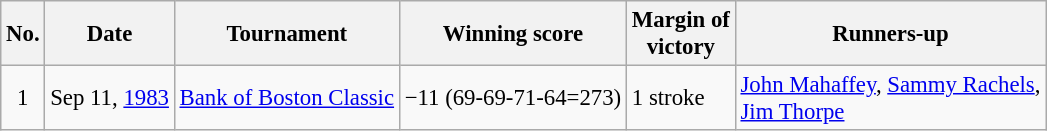<table class="wikitable" style="font-size:95%;">
<tr>
<th>No.</th>
<th>Date</th>
<th>Tournament</th>
<th>Winning score</th>
<th>Margin of<br>victory</th>
<th>Runners-up</th>
</tr>
<tr>
<td align=center>1</td>
<td align=right>Sep 11, <a href='#'>1983</a></td>
<td><a href='#'>Bank of Boston Classic</a></td>
<td>−11 (69-69-71-64=273)</td>
<td>1 stroke</td>
<td> <a href='#'>John Mahaffey</a>,  <a href='#'>Sammy Rachels</a>,<br> <a href='#'>Jim Thorpe</a></td>
</tr>
</table>
